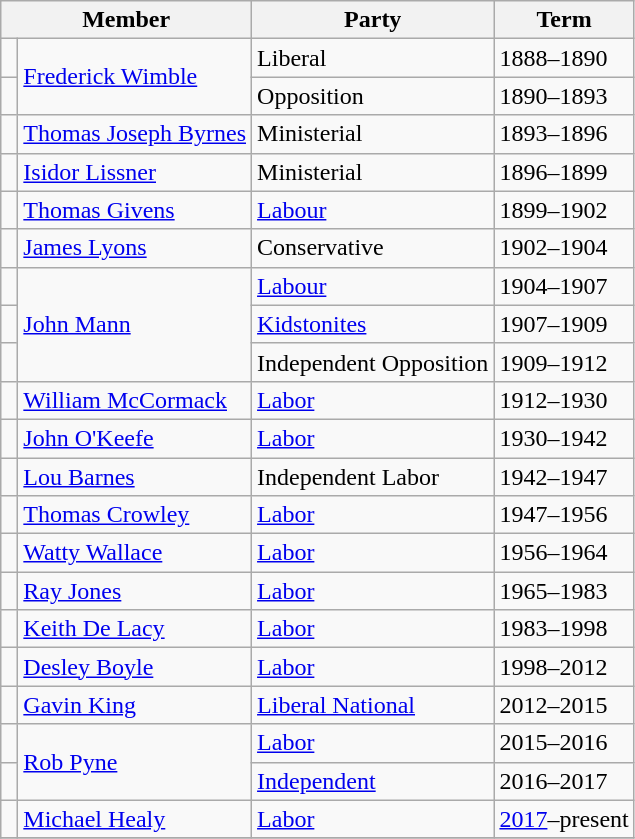<table class="wikitable">
<tr>
<th colspan="2">Member</th>
<th>Party</th>
<th>Term</th>
</tr>
<tr>
<td> </td>
<td rowspan=2><a href='#'>Frederick Wimble</a></td>
<td>Liberal</td>
<td>1888–1890</td>
</tr>
<tr>
<td> </td>
<td>Opposition</td>
<td>1890–1893</td>
</tr>
<tr>
<td> </td>
<td><a href='#'>Thomas Joseph Byrnes</a></td>
<td>Ministerial</td>
<td>1893–1896</td>
</tr>
<tr>
<td> </td>
<td><a href='#'>Isidor Lissner</a></td>
<td>Ministerial</td>
<td>1896–1899</td>
</tr>
<tr>
<td> </td>
<td><a href='#'>Thomas Givens</a></td>
<td><a href='#'>Labour</a></td>
<td>1899–1902</td>
</tr>
<tr>
<td> </td>
<td><a href='#'>James Lyons</a></td>
<td>Conservative</td>
<td>1902–1904</td>
</tr>
<tr>
<td> </td>
<td rowspan="3"><a href='#'>John Mann</a></td>
<td><a href='#'>Labour</a></td>
<td>1904–1907</td>
</tr>
<tr>
<td> </td>
<td><a href='#'>Kidstonites</a></td>
<td>1907–1909</td>
</tr>
<tr>
<td> </td>
<td>Independent Opposition</td>
<td>1909–1912</td>
</tr>
<tr>
<td> </td>
<td><a href='#'>William McCormack</a></td>
<td><a href='#'>Labor</a></td>
<td>1912–1930</td>
</tr>
<tr>
<td> </td>
<td><a href='#'>John O'Keefe</a></td>
<td><a href='#'>Labor</a></td>
<td>1930–1942</td>
</tr>
<tr>
<td> </td>
<td><a href='#'>Lou Barnes</a></td>
<td>Independent Labor</td>
<td>1942–1947</td>
</tr>
<tr>
<td> </td>
<td><a href='#'>Thomas Crowley</a></td>
<td><a href='#'>Labor</a></td>
<td>1947–1956</td>
</tr>
<tr>
<td> </td>
<td><a href='#'>Watty Wallace</a></td>
<td><a href='#'>Labor</a></td>
<td>1956–1964</td>
</tr>
<tr>
<td> </td>
<td><a href='#'>Ray Jones</a></td>
<td><a href='#'>Labor</a></td>
<td>1965–1983</td>
</tr>
<tr>
<td> </td>
<td><a href='#'>Keith De Lacy</a></td>
<td><a href='#'>Labor</a></td>
<td>1983–1998</td>
</tr>
<tr>
<td> </td>
<td><a href='#'>Desley Boyle</a></td>
<td><a href='#'>Labor</a></td>
<td>1998–2012</td>
</tr>
<tr>
<td> </td>
<td><a href='#'>Gavin King</a></td>
<td><a href='#'>Liberal National</a></td>
<td>2012–2015</td>
</tr>
<tr>
<td> </td>
<td rowspan="2"><a href='#'>Rob Pyne</a></td>
<td><a href='#'>Labor</a></td>
<td>2015–2016</td>
</tr>
<tr>
<td> </td>
<td><a href='#'>Independent</a></td>
<td>2016–2017</td>
</tr>
<tr>
<td> </td>
<td><a href='#'>Michael Healy</a></td>
<td><a href='#'>Labor</a></td>
<td><a href='#'>2017</a>–present</td>
</tr>
<tr>
</tr>
</table>
